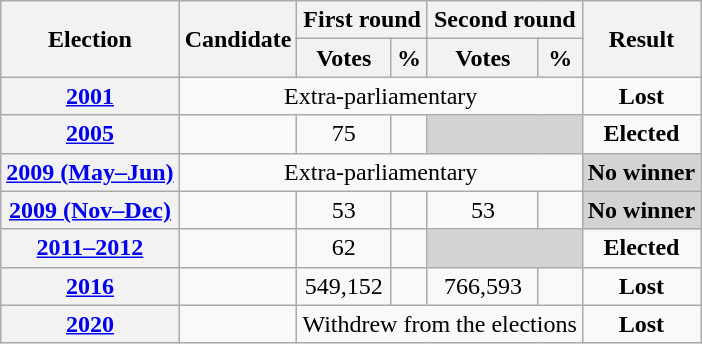<table class=wikitable style=text-align:center>
<tr>
<th rowspan="2"><strong>Election</strong></th>
<th rowspan="2">Candidate</th>
<th colspan="2" scope="col">First round</th>
<th colspan="2">Second round</th>
<th rowspan="2">Result</th>
</tr>
<tr>
<th><strong>Votes</strong></th>
<th><strong>%</strong></th>
<th><strong>Votes</strong></th>
<th><strong>%</strong></th>
</tr>
<tr>
<th><a href='#'>2001</a></th>
<td colspan=5 rowspan=1>Extra-parliamentary</td>
<td><strong>Lost</strong> </td>
</tr>
<tr>
<th><a href='#'>2005</a></th>
<td></td>
<td>75</td>
<td></td>
<td bgcolor=lightgrey colspan=2></td>
<td><strong>Elected</strong> </td>
</tr>
<tr>
<th><a href='#'>2009 (May–Jun)</a></th>
<td colspan=5 rowspan=1>Extra-parliamentary</td>
<td bgcolor=lightgrey colspan=1><strong>No winner</strong></td>
</tr>
<tr>
<th><a href='#'>2009 (Nov–Dec)</a></th>
<td></td>
<td>53</td>
<td></td>
<td>53</td>
<td></td>
<td bgcolor=lightgrey colspan=1><strong>No winner</strong></td>
</tr>
<tr>
<th><a href='#'>2011–2012</a></th>
<td></td>
<td>62</td>
<td></td>
<td bgcolor=lightgrey colspan=2></td>
<td><strong>Elected</strong> </td>
</tr>
<tr>
<th><a href='#'>2016</a></th>
<td></td>
<td>549,152</td>
<td></td>
<td>766,593</td>
<td></td>
<td><strong>Lost</strong> </td>
</tr>
<tr>
<th><a href='#'>2020</a></th>
<td></td>
<td colspan=4>Withdrew from the elections</td>
<td><strong>Lost</strong> </td>
</tr>
</table>
